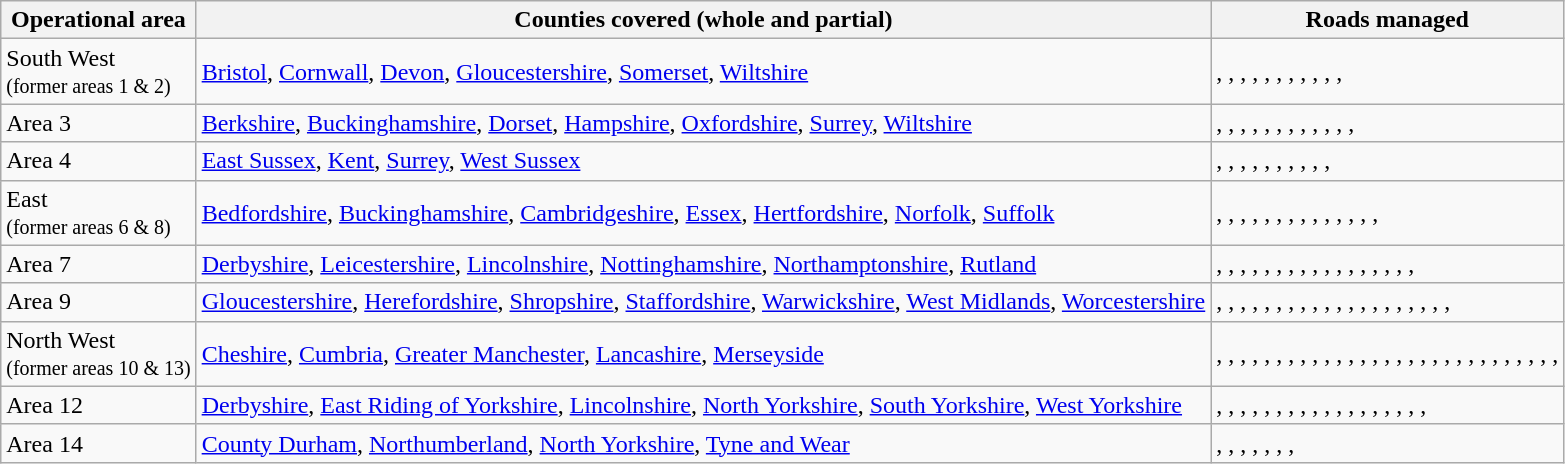<table class="wikitable">
<tr>
<th>Operational area</th>
<th>Counties covered (whole and partial)</th>
<th>Roads managed</th>
</tr>
<tr>
<td>South West<br><small>(former areas 1 & 2)</small></td>
<td><a href='#'>Bristol</a>, <a href='#'>Cornwall</a>, <a href='#'>Devon</a>, <a href='#'>Gloucestershire</a>, <a href='#'>Somerset</a>, <a href='#'>Wiltshire</a></td>
<td>, , , , , , , , , , , </td>
</tr>
<tr>
<td>Area 3</td>
<td><a href='#'>Berkshire</a>, <a href='#'>Buckinghamshire</a>, <a href='#'>Dorset</a>, <a href='#'>Hampshire</a>, <a href='#'>Oxfordshire</a>, <a href='#'>Surrey</a>, <a href='#'>Wiltshire</a></td>
<td>, , , , , , , , , , , , </td>
</tr>
<tr>
<td>Area 4</td>
<td><a href='#'>East Sussex</a>, <a href='#'>Kent</a>, <a href='#'>Surrey</a>, <a href='#'>West Sussex</a></td>
<td>, , , , , , , , , , </td>
</tr>
<tr>
<td>East<br><small>(former areas 6 & 8)</small></td>
<td><a href='#'>Bedfordshire</a>, <a href='#'>Buckinghamshire</a>, <a href='#'>Cambridgeshire</a>, <a href='#'>Essex</a>, <a href='#'>Hertfordshire</a>, <a href='#'>Norfolk</a>, <a href='#'>Suffolk</a></td>
<td>, , , , , , , , , , , , , , </td>
</tr>
<tr>
<td>Area 7</td>
<td><a href='#'>Derbyshire</a>, <a href='#'>Leicestershire</a>, <a href='#'>Lincolnshire</a>, <a href='#'>Nottinghamshire</a>, <a href='#'>Northamptonshire</a>, <a href='#'>Rutland</a></td>
<td>, , , , , , , , , , , , , , , , , </td>
</tr>
<tr>
<td>Area 9</td>
<td><a href='#'>Gloucestershire</a>, <a href='#'>Herefordshire</a>, <a href='#'>Shropshire</a>, <a href='#'>Staffordshire</a>, <a href='#'>Warwickshire</a>, <a href='#'>West Midlands</a>, <a href='#'>Worcestershire</a></td>
<td>, , , , , , , , , , , , , , , , , , , , </td>
</tr>
<tr>
<td>North West<br><small>(former areas 10 & 13)</small></td>
<td><a href='#'>Cheshire</a>, <a href='#'>Cumbria</a>, <a href='#'>Greater Manchester</a>, <a href='#'>Lancashire</a>, <a href='#'>Merseyside</a></td>
<td>, , , , , , , , , , , , , , , , , , , , , , , , , , , , , </td>
</tr>
<tr>
<td>Area 12</td>
<td><a href='#'>Derbyshire</a>, <a href='#'>East Riding of Yorkshire</a>, <a href='#'>Lincolnshire</a>, <a href='#'>North Yorkshire</a>, <a href='#'>South Yorkshire</a>, <a href='#'>West Yorkshire</a></td>
<td>, , , , , , , , , , , , , , , , , , </td>
</tr>
<tr>
<td>Area 14</td>
<td><a href='#'>County Durham</a>, <a href='#'>Northumberland</a>, <a href='#'>North Yorkshire</a>, <a href='#'>Tyne and Wear</a></td>
<td>, , , , , , , </td>
</tr>
</table>
